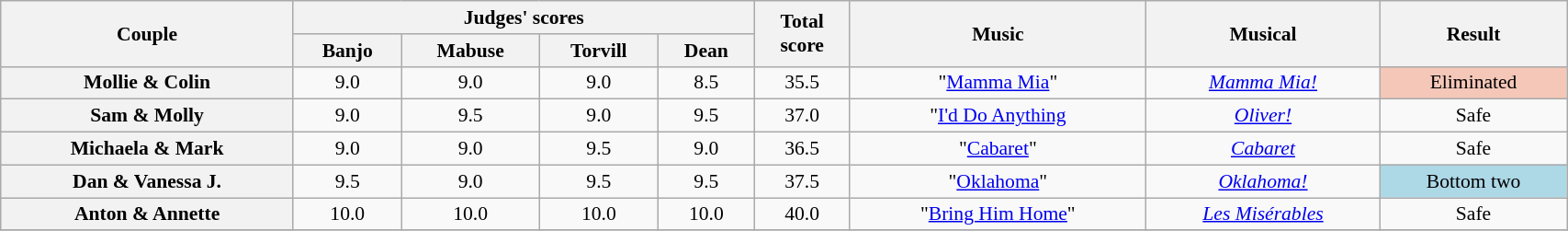<table class="wikitable sortable" style="text-align:center; font-size:90%; width:90%">
<tr>
<th scope="col" rowspan=2>Couple</th>
<th scope="col" colspan=4 class="unsortable">Judges' scores</th>
<th scope="col" rowspan=2>Total<br>score</th>
<th scope="col" rowspan=2 class="unsortable">Music</th>
<th scope="col" rowspan=2 class="unsortable">Musical</th>
<th rowspan="2" scope="col" class="unsortable">Result</th>
</tr>
<tr>
<th class="unsortable">Banjo</th>
<th class="unsortable">Mabuse</th>
<th class="unsortable">Torvill</th>
<th class="unsortable">Dean</th>
</tr>
<tr>
<th scope="row">Mollie & Colin</th>
<td>9.0</td>
<td>9.0</td>
<td>9.0</td>
<td>8.5</td>
<td>35.5</td>
<td>"<a href='#'>Mamma Mia</a>"</td>
<td><em><a href='#'>Mamma Mia!</a></em></td>
<td bgcolor="f4c7b8">Eliminated</td>
</tr>
<tr>
<th scope="row">Sam & Molly</th>
<td>9.0</td>
<td>9.5</td>
<td>9.0</td>
<td>9.5</td>
<td>37.0</td>
<td>"<a href='#'>I'd Do Anything</a></td>
<td><em><a href='#'>Oliver!</a></em></td>
<td>Safe</td>
</tr>
<tr>
<th scope="row">Michaela & Mark</th>
<td>9.0</td>
<td>9.0</td>
<td>9.5</td>
<td>9.0</td>
<td>36.5</td>
<td>"<a href='#'>Cabaret</a>"</td>
<td><em><a href='#'>Cabaret</a></em></td>
<td>Safe</td>
</tr>
<tr>
<th scope="row">Dan & Vanessa J.</th>
<td>9.5</td>
<td>9.0</td>
<td>9.5</td>
<td>9.5</td>
<td>37.5</td>
<td>"<a href='#'>Oklahoma</a>"</td>
<td><em><a href='#'>Oklahoma!</a></em></td>
<td bgcolor="lightblue">Bottom two</td>
</tr>
<tr>
<th scope="row">Anton & Annette</th>
<td>10.0</td>
<td>10.0</td>
<td>10.0</td>
<td>10.0</td>
<td>40.0</td>
<td>"<a href='#'>Bring Him Home</a>"</td>
<td><em><a href='#'>Les Misérables</a></em></td>
<td>Safe</td>
</tr>
<tr>
</tr>
</table>
